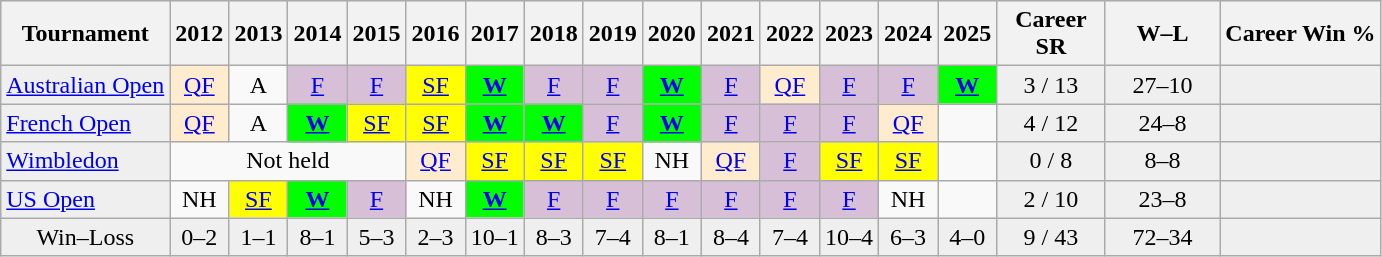<table class="wikitable" style="text-align:center">
<tr style="background:#efefef;">
<th>Tournament</th>
<th>2012</th>
<th>2013</th>
<th>2014</th>
<th>2015</th>
<th>2016</th>
<th>2017</th>
<th>2018</th>
<th>2019</th>
<th>2020</th>
<th>2021</th>
<th>2022</th>
<th>2023</th>
<th>2024</th>
<th>2025</th>
<th style="width:65px;">Career SR</th>
<th style="width:69px;">W–L</th>
<th>Career Win %</th>
</tr>
<tr>
<td style="text-align:left; background:#efefef;"><a href='#'>Australian Open</a></td>
<td style="background:#ffebcd"><a href='#'>QF</a></td>
<td>A</td>
<td style="background:thistle"><a href='#'>F</a></td>
<td style="background:thistle"><a href='#'>F</a></td>
<td style="background:yellow"><a href='#'>SF</a></td>
<td style="background:lime"><strong><a href='#'>W</a></strong></td>
<td style="background:thistle"><a href='#'>F</a></td>
<td style="background:thistle"><a href='#'>F</a></td>
<td style="background:lime"><strong><a href='#'>W</a></strong></td>
<td style="background:thistle"><a href='#'>F</a></td>
<td style="background:#ffebcd"><a href='#'>QF</a></td>
<td style="background:thistle"><a href='#'>F</a></td>
<td style="background:thistle"><a href='#'>F</a></td>
<td style="background:lime"><strong><a href='#'>W</a></strong></td>
<td style="background:#efefef;">3 / 13</td>
<td style="background:#efefef;">27–10</td>
<td style="background:#efefef;"></td>
</tr>
<tr>
<td style="text-align:left; background:#efefef;"><a href='#'>French Open</a></td>
<td style="background:#ffebcd;"><a href='#'>QF</a></td>
<td>A</td>
<td style="background:lime"><strong><a href='#'>W</a></strong></td>
<td style="background:yellow"><a href='#'>SF</a></td>
<td style="background:yellow"><a href='#'>SF</a></td>
<td style="background:lime"><strong><a href='#'>W</a></strong></td>
<td style="background:lime"><strong><a href='#'>W</a></strong></td>
<td style="background:thistle"><a href='#'>F</a></td>
<td style="background:lime"><strong><a href='#'>W</a></strong></td>
<td style="background:thistle"><a href='#'>F</a></td>
<td style="background:thistle"><a href='#'>F</a></td>
<td style="background:thistle"><a href='#'>F</a></td>
<td style="background:#ffebcd"><a href='#'>QF</a></td>
<td></td>
<td style="background:#efefef;">4 / 12</td>
<td style="background:#efefef;">24–8</td>
<td style="background:#efefef;"></td>
</tr>
<tr>
<td style="text-align:left; background:#efefef;"><a href='#'>Wimbledon</a></td>
<td colspan="4">Not held</td>
<td style="background:#ffebcd;"><a href='#'>QF</a></td>
<td style="background:yellow"><a href='#'>SF</a></td>
<td style="background:yellow"><a href='#'>SF</a></td>
<td style="background:yellow"><a href='#'>SF</a></td>
<td>NH</td>
<td style="background:#ffebcd;"><a href='#'>QF</a></td>
<td style="background:thistle"><a href='#'>F</a></td>
<td style="background:yellow"><a href='#'>SF</a></td>
<td style="background:yellow"><a href='#'>SF</a></td>
<td></td>
<td style="background:#efefef;">0 / 8</td>
<td style="background:#efefef;">8–8</td>
<td style="background:#efefef;"></td>
</tr>
<tr>
<td style="text-align:left; background:#efefef;"><a href='#'>US Open</a></td>
<td>NH</td>
<td style="background:yellow"><a href='#'>SF</a></td>
<td style="background:lime"><strong><a href='#'>W</a></strong></td>
<td style="background:thistle"><a href='#'>F</a></td>
<td>NH</td>
<td style="background:lime"><strong><a href='#'>W</a></strong></td>
<td style="background:thistle"><a href='#'>F</a></td>
<td style="background:thistle"><a href='#'>F</a></td>
<td style="background:thistle"><a href='#'>F</a></td>
<td style="background:thistle"><a href='#'>F</a></td>
<td style="background:thistle"><a href='#'>F</a></td>
<td style="background:thistle"><a href='#'>F</a></td>
<td>NH</td>
<td></td>
<td style="background:#efefef;">2 / 10</td>
<td style="background:#efefef;">23–8</td>
<td style="background:#efefef;"></td>
</tr>
<tr>
<td style="background:#efefef;">Win–Loss</td>
<td style="background:#efefef;">0–2</td>
<td style="background:#efefef;">1–1</td>
<td style="background:#efefef;">8–1</td>
<td style="background:#efefef;">5–3</td>
<td style="background:#efefef;">2–3</td>
<td style="background:#efefef;">10–1</td>
<td style="background:#efefef;">8–3</td>
<td style="background:#efefef;">7–4</td>
<td style="background:#efefef;">8–1</td>
<td style="background:#efefef;">8–4</td>
<td style="background:#efefef;">7–4</td>
<td style="background:#efefef;">10–4</td>
<td style="background:#efefef;">6–3</td>
<td style="background:#efefef;">4–0</td>
<td style="background:#efefef;">9 / 43</td>
<td style="background:#efefef;">72–34</td>
<td style="background:#efefef;"></td>
</tr>
</table>
